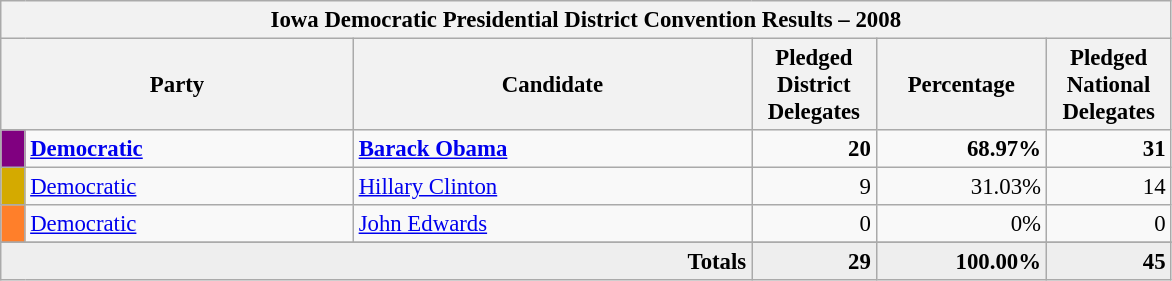<table class="wikitable" style="font-size:95%;">
<tr>
<th colspan="7">Iowa Democratic Presidential District Convention Results – 2008</th>
</tr>
<tr>
<th colspan="2" style="width: 15em">Party</th>
<th style="width: 17em">Candidate</th>
<th style="width: 5em">Pledged District Delegates<br></th>
<th style="width: 7em">Percentage</th>
<th style="width: 5em">Pledged National Delegates<br></th>
</tr>
<tr>
<th style="background-color:#800080; width: 3px"></th>
<td style="width: 130px"><strong><a href='#'>Democratic</a></strong></td>
<td><strong><a href='#'>Barack Obama</a></strong></td>
<td align="right"><strong>20</strong></td>
<td align="right"><strong>68.97%</strong></td>
<td align="right"><strong>31</strong></td>
</tr>
<tr>
<th style="background-color:#d4aa00; width: 3px"></th>
<td style="width: 130px"><a href='#'>Democratic</a></td>
<td><a href='#'>Hillary Clinton</a></td>
<td align="right">9</td>
<td align="right">31.03%</td>
<td align="right">14</td>
</tr>
<tr>
<th style="background-color:#ff7f2a; width: 3px"></th>
<td style="width: 130px"><a href='#'>Democratic</a></td>
<td><a href='#'>John Edwards</a></td>
<td align="right">0</td>
<td align="right">0%</td>
<td align="right">0</td>
</tr>
<tr>
</tr>
<tr bgcolor="#EEEEEE">
<td colspan="3" align="right"><strong>Totals</strong></td>
<td align="right"><strong>29</strong></td>
<td align="right"><strong>100.00%</strong></td>
<td align="right"><strong>45</strong></td>
</tr>
</table>
